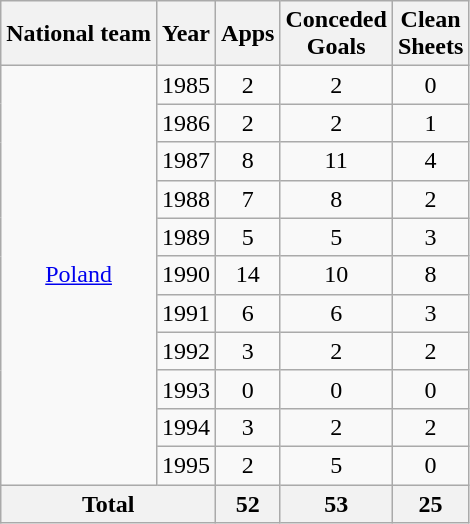<table class="wikitable" style="text-align:center">
<tr>
<th>National team</th>
<th>Year</th>
<th>Apps</th>
<th>Conceded<br>Goals</th>
<th>Clean<br>Sheets</th>
</tr>
<tr>
<td rowspan="11" style="vertical-align:center;"><a href='#'>Poland</a></td>
<td>1985</td>
<td>2</td>
<td>2</td>
<td>0</td>
</tr>
<tr>
<td>1986</td>
<td>2</td>
<td>2</td>
<td>1</td>
</tr>
<tr>
<td>1987</td>
<td>8</td>
<td>11</td>
<td>4</td>
</tr>
<tr>
<td>1988</td>
<td>7</td>
<td>8</td>
<td>2</td>
</tr>
<tr>
<td>1989</td>
<td>5</td>
<td>5</td>
<td>3</td>
</tr>
<tr>
<td>1990</td>
<td>14</td>
<td>10</td>
<td>8</td>
</tr>
<tr>
<td>1991</td>
<td>6</td>
<td>6</td>
<td>3</td>
</tr>
<tr>
<td>1992</td>
<td>3</td>
<td>2</td>
<td>2</td>
</tr>
<tr>
<td>1993</td>
<td>0</td>
<td>0</td>
<td>0</td>
</tr>
<tr>
<td>1994</td>
<td>3</td>
<td>2</td>
<td>2</td>
</tr>
<tr>
<td>1995</td>
<td>2</td>
<td>5</td>
<td>0</td>
</tr>
<tr>
<th colspan="2">Total</th>
<th>52</th>
<th>53</th>
<th>25</th>
</tr>
</table>
